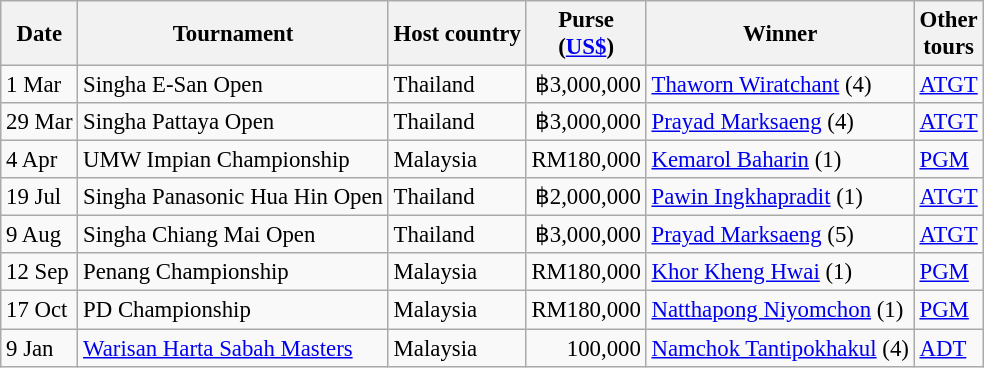<table class="wikitable" style="font-size:95%">
<tr>
<th>Date</th>
<th>Tournament</th>
<th>Host country</th>
<th>Purse<br>(<a href='#'>US$</a>)</th>
<th>Winner</th>
<th>Other<br>tours</th>
</tr>
<tr>
<td>1 Mar</td>
<td>Singha E-San Open</td>
<td>Thailand</td>
<td align=right>฿3,000,000</td>
<td> <a href='#'>Thaworn Wiratchant</a> (4)</td>
<td><a href='#'>ATGT</a></td>
</tr>
<tr>
<td>29 Mar</td>
<td>Singha Pattaya Open</td>
<td>Thailand</td>
<td align=right>฿3,000,000</td>
<td> <a href='#'>Prayad Marksaeng</a> (4)</td>
<td><a href='#'>ATGT</a></td>
</tr>
<tr>
<td>4 Apr</td>
<td>UMW Impian Championship</td>
<td>Malaysia</td>
<td align=right>RM180,000</td>
<td> <a href='#'>Kemarol Baharin</a> (1)</td>
<td><a href='#'>PGM</a></td>
</tr>
<tr>
<td>19 Jul</td>
<td>Singha Panasonic Hua Hin Open</td>
<td>Thailand</td>
<td align=right>฿2,000,000</td>
<td> <a href='#'>Pawin Ingkhapradit</a> (1)</td>
<td><a href='#'>ATGT</a></td>
</tr>
<tr>
<td>9 Aug</td>
<td>Singha Chiang Mai Open</td>
<td>Thailand</td>
<td align=right>฿3,000,000</td>
<td> <a href='#'>Prayad Marksaeng</a> (5)</td>
<td><a href='#'>ATGT</a></td>
</tr>
<tr>
<td>12 Sep</td>
<td>Penang Championship</td>
<td>Malaysia</td>
<td align=right>RM180,000</td>
<td> <a href='#'>Khor Kheng Hwai</a> (1)</td>
<td><a href='#'>PGM</a></td>
</tr>
<tr>
<td>17 Oct</td>
<td>PD Championship</td>
<td>Malaysia</td>
<td align=right>RM180,000</td>
<td> <a href='#'>Natthapong Niyomchon</a> (1)</td>
<td><a href='#'>PGM</a></td>
</tr>
<tr>
<td>9 Jan</td>
<td><a href='#'>Warisan Harta Sabah Masters</a></td>
<td>Malaysia</td>
<td align=right>100,000</td>
<td> <a href='#'>Namchok Tantipokhakul</a> (4)</td>
<td><a href='#'>ADT</a></td>
</tr>
</table>
